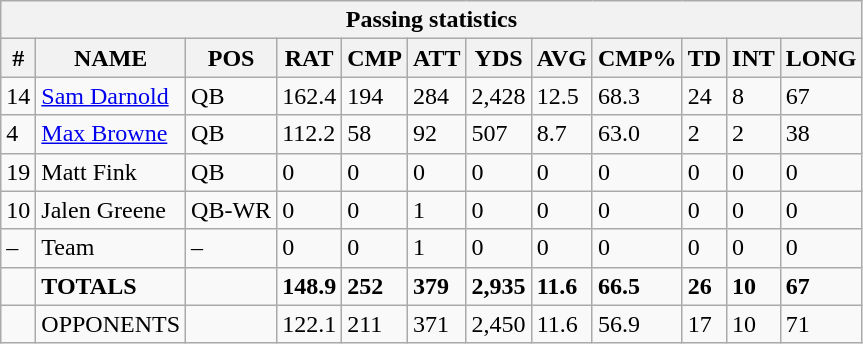<table class="wikitable sortable collapsible collapsed">
<tr>
<th colspan="12">Passing statistics</th>
</tr>
<tr>
<th>#</th>
<th>NAME</th>
<th>POS</th>
<th>RAT</th>
<th>CMP</th>
<th>ATT</th>
<th>YDS</th>
<th>AVG</th>
<th>CMP%</th>
<th>TD</th>
<th>INT</th>
<th>LONG</th>
</tr>
<tr>
<td>14</td>
<td><a href='#'>Sam Darnold</a></td>
<td>QB</td>
<td>162.4</td>
<td>194</td>
<td>284</td>
<td>2,428</td>
<td>12.5</td>
<td>68.3</td>
<td>24</td>
<td>8</td>
<td>67</td>
</tr>
<tr>
<td>4</td>
<td><a href='#'>Max Browne</a></td>
<td>QB</td>
<td>112.2</td>
<td>58</td>
<td>92</td>
<td>507</td>
<td>8.7</td>
<td>63.0</td>
<td>2</td>
<td>2</td>
<td>38</td>
</tr>
<tr>
<td>19</td>
<td>Matt Fink</td>
<td>QB</td>
<td>0</td>
<td>0</td>
<td>0</td>
<td>0</td>
<td>0</td>
<td>0</td>
<td>0</td>
<td>0</td>
<td>0</td>
</tr>
<tr>
<td>10</td>
<td>Jalen Greene</td>
<td>QB-WR</td>
<td>0</td>
<td>0</td>
<td>1</td>
<td>0</td>
<td>0</td>
<td>0</td>
<td>0</td>
<td>0</td>
<td>0</td>
</tr>
<tr>
<td>–</td>
<td>Team</td>
<td>–</td>
<td>0</td>
<td>0</td>
<td>1</td>
<td>0</td>
<td>0</td>
<td>0</td>
<td>0</td>
<td>0</td>
<td>0</td>
</tr>
<tr>
<td></td>
<td><strong>TOTALS</strong></td>
<td></td>
<td><strong>148.9</strong></td>
<td><strong>252</strong></td>
<td><strong>379</strong></td>
<td><strong>2,935</strong></td>
<td><strong>11.6</strong></td>
<td><strong>66.5</strong></td>
<td><strong>26</strong></td>
<td><strong>10</strong></td>
<td><strong>67</strong></td>
</tr>
<tr>
<td></td>
<td>OPPONENTS</td>
<td></td>
<td>122.1</td>
<td>211</td>
<td>371</td>
<td>2,450</td>
<td>11.6</td>
<td>56.9</td>
<td>17</td>
<td>10</td>
<td>71</td>
</tr>
</table>
